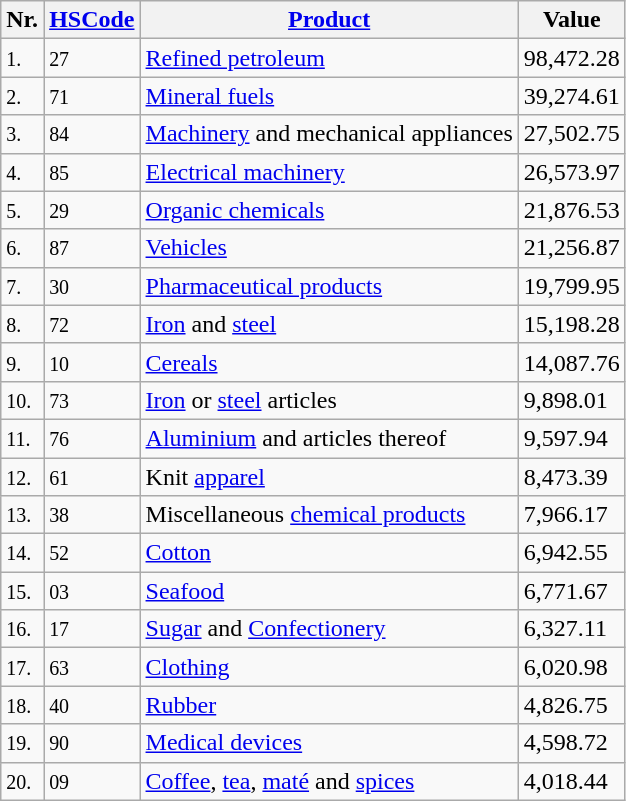<table class="wikitable sortable">
<tr>
<th>Nr.</th>
<th><a href='#'>HSCode</a></th>
<th><a href='#'>Product</a></th>
<th>Value</th>
</tr>
<tr>
<td><small>1.</small></td>
<td><small>27</small></td>
<td><a href='#'>Refined petroleum</a></td>
<td>98,472.28</td>
</tr>
<tr>
<td><small>2.</small></td>
<td><small>71</small></td>
<td><a href='#'>Mineral fuels</a></td>
<td>39,274.61</td>
</tr>
<tr>
<td><small>3.</small></td>
<td><small>84</small></td>
<td><a href='#'>Machinery</a> and mechanical appliances</td>
<td>27,502.75</td>
</tr>
<tr>
<td><small>4.</small></td>
<td><small>85</small></td>
<td><a href='#'>Electrical machinery</a></td>
<td>26,573.97</td>
</tr>
<tr>
<td><small>5.</small></td>
<td><small>29</small></td>
<td><a href='#'>Organic chemicals</a></td>
<td>21,876.53</td>
</tr>
<tr>
<td><small>6.</small></td>
<td><small>87</small></td>
<td><a href='#'>Vehicles</a></td>
<td>21,256.87</td>
</tr>
<tr>
<td><small>7.</small></td>
<td><small>30</small></td>
<td><a href='#'>Pharmaceutical products</a></td>
<td>19,799.95</td>
</tr>
<tr>
<td><small>8.</small></td>
<td><small>72</small></td>
<td><a href='#'>Iron</a> and <a href='#'>steel</a></td>
<td>15,198.28</td>
</tr>
<tr>
<td><small>9.</small></td>
<td><small>10</small></td>
<td><a href='#'>Cereals</a></td>
<td>14,087.76</td>
</tr>
<tr>
<td><small>10.</small></td>
<td><small>73</small></td>
<td><a href='#'>Iron</a> or <a href='#'>steel</a> articles</td>
<td>9,898.01</td>
</tr>
<tr>
<td><small>11.</small></td>
<td><small>76</small></td>
<td><a href='#'>Aluminium</a> and articles thereof</td>
<td>9,597.94</td>
</tr>
<tr>
<td><small>12.</small></td>
<td><small>61</small></td>
<td>Knit <a href='#'>apparel</a></td>
<td>8,473.39</td>
</tr>
<tr>
<td><small>13.</small></td>
<td><small>38</small></td>
<td>Miscellaneous <a href='#'>chemical products</a></td>
<td>7,966.17</td>
</tr>
<tr>
<td><small>14.</small></td>
<td><small>52</small></td>
<td><a href='#'>Cotton</a></td>
<td>6,942.55</td>
</tr>
<tr>
<td><small>15.</small></td>
<td><small>03</small></td>
<td><a href='#'>Seafood</a></td>
<td>6,771.67</td>
</tr>
<tr>
<td><small>16.</small></td>
<td><small>17</small></td>
<td><a href='#'>Sugar</a> and <a href='#'>Confectionery</a></td>
<td>6,327.11</td>
</tr>
<tr>
<td><small>17.</small></td>
<td><small>63</small></td>
<td><a href='#'>Clothing</a></td>
<td>6,020.98</td>
</tr>
<tr>
<td><small>18.</small></td>
<td><small>40</small></td>
<td><a href='#'>Rubber</a></td>
<td>4,826.75</td>
</tr>
<tr>
<td><small>19.</small></td>
<td><small>90</small></td>
<td><a href='#'>Medical devices</a></td>
<td>4,598.72</td>
</tr>
<tr>
<td><small>20.</small></td>
<td><small>09</small></td>
<td><a href='#'>Coffee</a>, <a href='#'>tea</a>, <a href='#'>maté</a> and <a href='#'>spices</a></td>
<td>4,018.44</td>
</tr>
</table>
